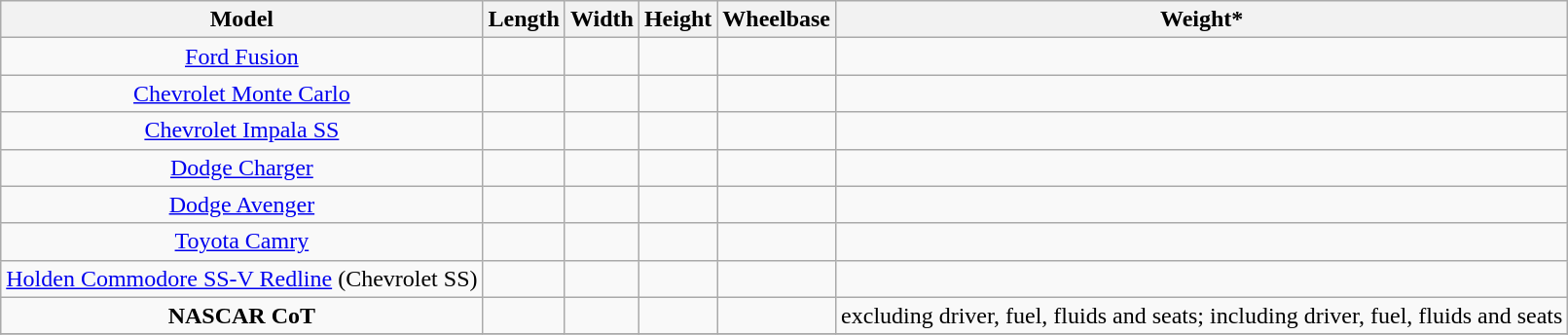<table class="wikitable sortable" style="text-align:center">
<tr>
<th class="unsortable">Model</th>
<th>Length</th>
<th>Width</th>
<th>Height</th>
<th>Wheelbase</th>
<th>Weight*</th>
</tr>
<tr>
<td><a href='#'>Ford Fusion</a></td>
<td></td>
<td></td>
<td></td>
<td></td>
<td></td>
</tr>
<tr>
<td><a href='#'>Chevrolet Monte Carlo</a></td>
<td></td>
<td></td>
<td></td>
<td></td>
<td></td>
</tr>
<tr>
<td><a href='#'>Chevrolet Impala SS</a></td>
<td></td>
<td></td>
<td></td>
<td></td>
<td></td>
</tr>
<tr>
<td><a href='#'>Dodge Charger</a></td>
<td></td>
<td></td>
<td></td>
<td></td>
<td></td>
</tr>
<tr>
<td><a href='#'>Dodge Avenger</a></td>
<td></td>
<td></td>
<td></td>
<td></td>
<td></td>
</tr>
<tr>
<td><a href='#'>Toyota Camry</a></td>
<td></td>
<td></td>
<td></td>
<td></td>
<td></td>
</tr>
<tr>
<td><a href='#'>Holden Commodore SS-V Redline</a> (Chevrolet SS)</td>
<td></td>
<td></td>
<td></td>
<td></td>
<td></td>
</tr>
<tr>
<td><strong>NASCAR CoT</strong></td>
<td></td>
<td></td>
<td></td>
<td></td>
<td> excluding driver, fuel, fluids and seats;  including driver, fuel, fluids and seats</td>
</tr>
<tr>
</tr>
</table>
